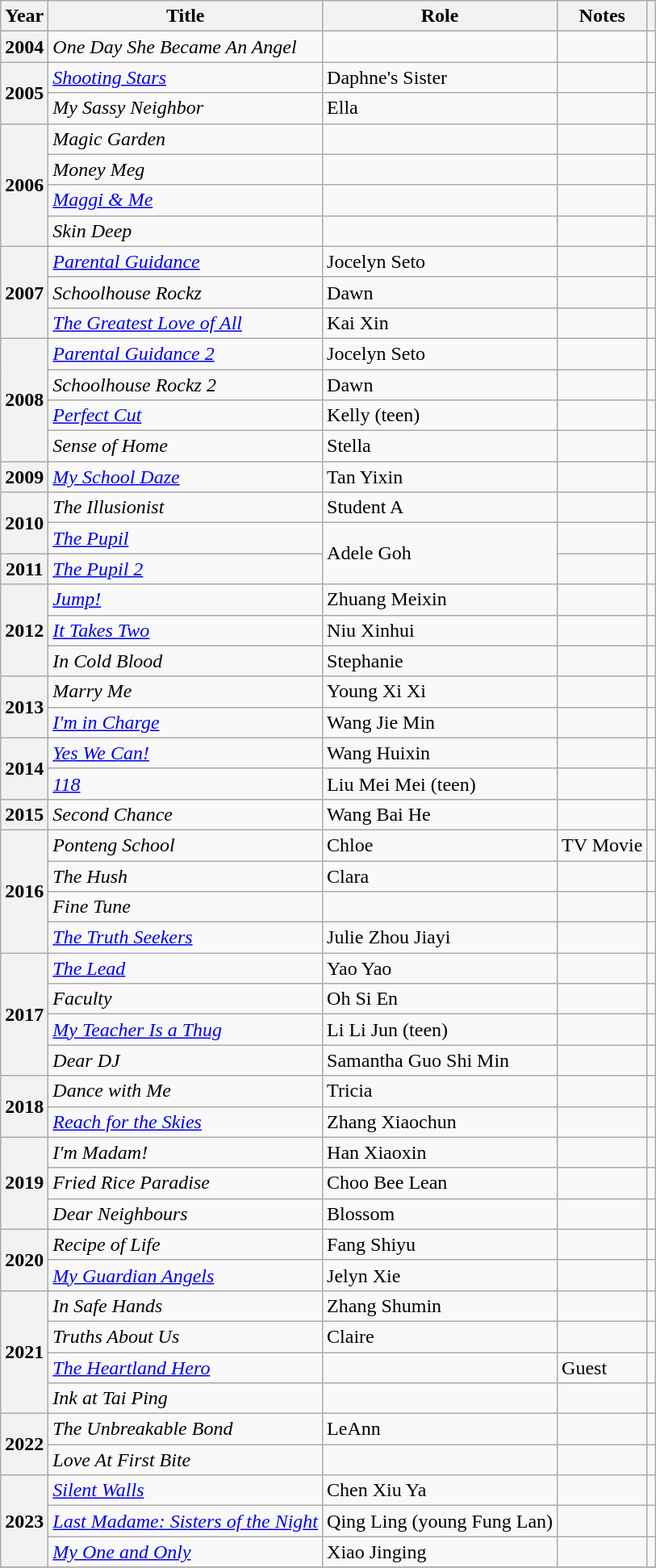<table class="wikitable sortable plainrowheaders">
<tr>
<th scope="col">Year</th>
<th scope="col">Title</th>
<th scope="col">Role</th>
<th scope="col" class="unsortable">Notes</th>
<th scope="col" class="unsortable"></th>
</tr>
<tr>
<th scope="row">2004</th>
<td><em>One Day She Became An Angel</em></td>
<td></td>
<td></td>
<td></td>
</tr>
<tr>
<th scope="row" rowspan="2">2005</th>
<td><em><a href='#'>Shooting Stars</a></em></td>
<td>Daphne's Sister</td>
<td></td>
<td></td>
</tr>
<tr>
<td><em>My Sassy Neighbor</em></td>
<td>Ella</td>
<td></td>
<td></td>
</tr>
<tr>
<th scope="row" rowspan="4">2006</th>
<td><em>Magic Garden</em></td>
<td></td>
<td></td>
<td></td>
</tr>
<tr>
<td><em>Money Meg</em></td>
<td></td>
<td></td>
<td></td>
</tr>
<tr>
<td><em><a href='#'>Maggi & Me</a></em></td>
<td></td>
<td></td>
<td></td>
</tr>
<tr>
<td><em>Skin Deep</em></td>
<td></td>
<td></td>
<td></td>
</tr>
<tr>
<th scope="row" rowspan="3">2007</th>
<td><em><a href='#'>Parental Guidance</a></em></td>
<td>Jocelyn Seto</td>
<td></td>
<td></td>
</tr>
<tr>
<td><em>Schoolhouse Rockz</em></td>
<td>Dawn</td>
<td></td>
<td></td>
</tr>
<tr>
<td><em><a href='#'>The Greatest Love of All</a></em></td>
<td>Kai Xin</td>
<td></td>
<td></td>
</tr>
<tr>
<th scope="row" rowspan="4">2008</th>
<td><em><a href='#'>Parental Guidance 2</a></em></td>
<td>Jocelyn Seto</td>
<td></td>
<td></td>
</tr>
<tr>
<td><em>Schoolhouse Rockz 2</em></td>
<td>Dawn</td>
<td></td>
<td></td>
</tr>
<tr>
<td><em><a href='#'>Perfect Cut</a></em></td>
<td>Kelly (teen)</td>
<td></td>
<td></td>
</tr>
<tr>
<td><em>Sense of Home</em></td>
<td>Stella</td>
<td></td>
<td></td>
</tr>
<tr>
<th scope="row" rowspan="1">2009</th>
<td><em><a href='#'>My School Daze</a></em></td>
<td>Tan Yixin</td>
<td></td>
<td></td>
</tr>
<tr>
<th scope="row" rowspan="2">2010</th>
<td><em>The Illusionist</em></td>
<td>Student A</td>
<td></td>
<td></td>
</tr>
<tr>
<td><em><a href='#'>The Pupil</a></em></td>
<td rowspan="2">Adele Goh</td>
<td></td>
<td></td>
</tr>
<tr>
<th scope="row" rowspan="1">2011</th>
<td><em><a href='#'>The Pupil 2</a></em></td>
<td></td>
<td></td>
</tr>
<tr>
<th scope="row" rowspan="3">2012</th>
<td><em><a href='#'>Jump!</a></em></td>
<td>Zhuang Meixin</td>
<td></td>
<td></td>
</tr>
<tr>
<td><em><a href='#'>It Takes Two</a></em></td>
<td>Niu Xinhui</td>
<td></td>
<td></td>
</tr>
<tr>
<td><em>In Cold Blood</em></td>
<td>Stephanie</td>
<td></td>
<td></td>
</tr>
<tr>
<th scope="row" rowspan="2">2013</th>
<td><em>Marry Me</em></td>
<td>Young Xi Xi</td>
<td></td>
<td></td>
</tr>
<tr>
<td><em><a href='#'>I'm in Charge</a></em></td>
<td>Wang Jie Min</td>
<td></td>
<td></td>
</tr>
<tr>
<th scope="row" rowspan="2">2014</th>
<td><em><a href='#'>Yes We Can!</a></em></td>
<td>Wang Huixin</td>
<td></td>
<td></td>
</tr>
<tr>
<td><em><a href='#'>118</a></em></td>
<td>Liu Mei Mei (teen)</td>
<td></td>
<td></td>
</tr>
<tr>
<th scope="row" rowspan="1">2015</th>
<td><em>Second Chance</em></td>
<td>Wang Bai He</td>
<td></td>
<td></td>
</tr>
<tr>
<th scope="row" rowspan="4">2016</th>
<td><em>Ponteng School</em></td>
<td>Chloe</td>
<td>TV Movie</td>
<td></td>
</tr>
<tr>
<td><em>The Hush</em></td>
<td>Clara</td>
<td></td>
<td></td>
</tr>
<tr>
<td><em>Fine Tune</em></td>
<td></td>
<td></td>
<td></td>
</tr>
<tr>
<td><em><a href='#'>The Truth Seekers</a></em></td>
<td>Julie Zhou Jiayi</td>
<td></td>
<td></td>
</tr>
<tr>
<th scope="row" rowspan="4">2017</th>
<td><em><a href='#'>The Lead</a></em></td>
<td>Yao Yao</td>
<td></td>
<td></td>
</tr>
<tr>
<td><em>Faculty</em></td>
<td>Oh Si En</td>
<td></td>
<td></td>
</tr>
<tr>
<td><em><a href='#'>My Teacher Is a Thug</a></em></td>
<td>Li Li Jun (teen)</td>
<td></td>
<td></td>
</tr>
<tr>
<td><em>Dear DJ</em></td>
<td>Samantha Guo Shi Min</td>
<td></td>
<td></td>
</tr>
<tr>
<th scope="row" rowspan="2">2018</th>
<td><em>Dance with Me</em></td>
<td>Tricia</td>
<td></td>
<td></td>
</tr>
<tr>
<td><em><a href='#'>Reach for the Skies</a></em></td>
<td>Zhang Xiaochun</td>
<td></td>
<td></td>
</tr>
<tr>
<th scope="row" rowspan="3">2019</th>
<td><em>I'm Madam!</em></td>
<td>Han Xiaoxin</td>
<td></td>
<td></td>
</tr>
<tr>
<td><em>Fried Rice Paradise</em></td>
<td>Choo Bee Lean</td>
<td></td>
<td></td>
</tr>
<tr>
<td><em>Dear Neighbours</em></td>
<td>Blossom</td>
<td></td>
<td></td>
</tr>
<tr>
<th scope="row" rowspan="2">2020</th>
<td><em>Recipe of Life</em></td>
<td>Fang Shiyu</td>
<td></td>
<td></td>
</tr>
<tr>
<td><em><a href='#'>My Guardian Angels</a></em></td>
<td>Jelyn Xie</td>
<td></td>
<td></td>
</tr>
<tr>
<th scope="row" rowspan="4">2021</th>
<td><em>In Safe Hands</em></td>
<td>Zhang Shumin</td>
<td></td>
<td></td>
</tr>
<tr>
<td><em>Truths About Us</em></td>
<td>Claire</td>
<td></td>
<td></td>
</tr>
<tr>
<td><em><a href='#'>The Heartland Hero</a></em></td>
<td></td>
<td>Guest</td>
<td></td>
</tr>
<tr>
<td><em>Ink at Tai Ping</em></td>
<td></td>
<td></td>
<td></td>
</tr>
<tr>
<th scope="row" rowspan="2">2022</th>
<td><em>The Unbreakable Bond</em></td>
<td>LeAnn</td>
<td></td>
<td></td>
</tr>
<tr>
<td><em>Love At First Bite</em></td>
<td></td>
<td></td>
<td></td>
</tr>
<tr>
<th scope="row" rowspan="3">2023</th>
<td><em><a href='#'>Silent Walls</a></em></td>
<td>Chen Xiu Ya</td>
<td></td>
<td></td>
</tr>
<tr>
<td><em><a href='#'>Last Madame: Sisters of the Night</a></em></td>
<td>Qing Ling (young Fung Lan)</td>
<td></td>
<td></td>
</tr>
<tr>
<td><em><a href='#'>My One and Only</a></em></td>
<td>Xiao Jinging</td>
<td></td>
<td></td>
</tr>
<tr>
</tr>
</table>
